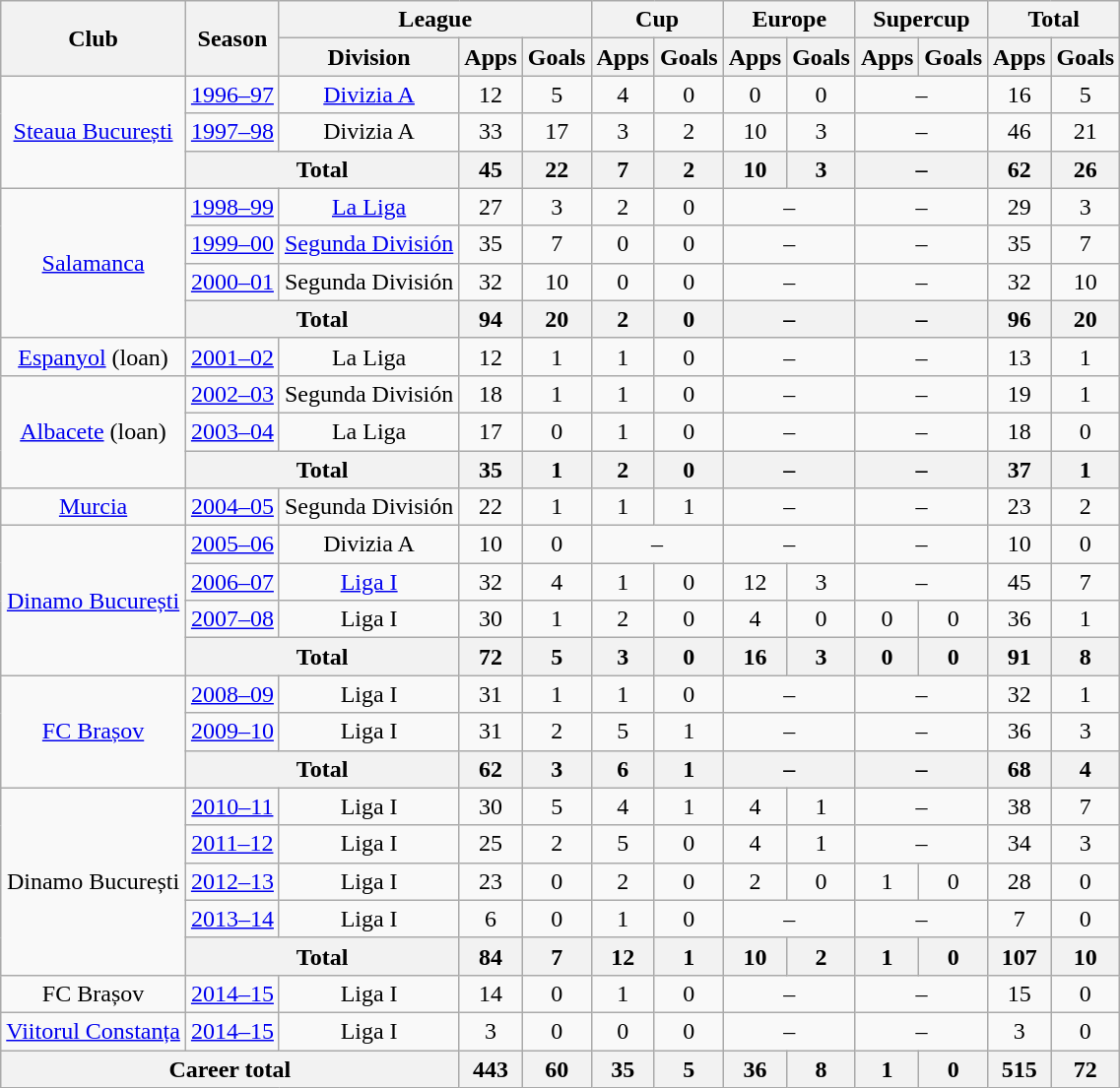<table class="wikitable" style="text-align:center">
<tr>
<th rowspan="2">Club</th>
<th rowspan="2">Season</th>
<th colspan="3">League</th>
<th colspan="2">Cup</th>
<th colspan="2">Europe</th>
<th colspan="2">Supercup</th>
<th colspan="2">Total</th>
</tr>
<tr>
<th>Division</th>
<th>Apps</th>
<th>Goals</th>
<th>Apps</th>
<th>Goals</th>
<th>Apps</th>
<th>Goals</th>
<th>Apps</th>
<th>Goals</th>
<th>Apps</th>
<th>Goals</th>
</tr>
<tr>
<td rowspan="3"><a href='#'>Steaua București</a></td>
<td><a href='#'>1996–97</a></td>
<td><a href='#'>Divizia A</a></td>
<td>12</td>
<td>5</td>
<td>4</td>
<td>0</td>
<td>0</td>
<td>0</td>
<td colspan="2">–</td>
<td>16</td>
<td>5</td>
</tr>
<tr>
<td><a href='#'>1997–98</a></td>
<td>Divizia A</td>
<td>33</td>
<td>17</td>
<td>3</td>
<td>2</td>
<td>10</td>
<td>3</td>
<td colspan="2">–</td>
<td>46</td>
<td>21</td>
</tr>
<tr>
<th colspan="2">Total</th>
<th>45</th>
<th>22</th>
<th>7</th>
<th>2</th>
<th>10</th>
<th>3</th>
<th colspan="2">–</th>
<th>62</th>
<th>26</th>
</tr>
<tr>
<td rowspan="4"><a href='#'>Salamanca</a></td>
<td><a href='#'>1998–99</a></td>
<td><a href='#'>La Liga</a></td>
<td>27</td>
<td>3</td>
<td>2</td>
<td>0</td>
<td colspan="2">–</td>
<td colspan="2">–</td>
<td>29</td>
<td>3</td>
</tr>
<tr>
<td><a href='#'>1999–00</a></td>
<td><a href='#'>Segunda División</a></td>
<td>35</td>
<td>7</td>
<td>0</td>
<td>0</td>
<td colspan="2">–</td>
<td colspan="2">–</td>
<td>35</td>
<td>7</td>
</tr>
<tr>
<td><a href='#'>2000–01</a></td>
<td>Segunda División</td>
<td>32</td>
<td>10</td>
<td>0</td>
<td>0</td>
<td colspan="2">–</td>
<td colspan="2">–</td>
<td>32</td>
<td>10</td>
</tr>
<tr>
<th colspan="2">Total</th>
<th>94</th>
<th>20</th>
<th>2</th>
<th>0</th>
<th colspan="2">–</th>
<th colspan="2">–</th>
<th>96</th>
<th>20</th>
</tr>
<tr>
<td><a href='#'>Espanyol</a> (loan)</td>
<td><a href='#'>2001–02</a></td>
<td>La Liga</td>
<td>12</td>
<td>1</td>
<td>1</td>
<td>0</td>
<td colspan="2">–</td>
<td colspan="2">–</td>
<td>13</td>
<td>1</td>
</tr>
<tr>
<td rowspan="3"><a href='#'>Albacete</a> (loan)</td>
<td><a href='#'>2002–03</a></td>
<td>Segunda División</td>
<td>18</td>
<td>1</td>
<td>1</td>
<td>0</td>
<td colspan="2">–</td>
<td colspan="2">–</td>
<td>19</td>
<td>1</td>
</tr>
<tr>
<td><a href='#'>2003–04</a></td>
<td>La Liga</td>
<td>17</td>
<td>0</td>
<td>1</td>
<td>0</td>
<td colspan="2">–</td>
<td colspan="2">–</td>
<td>18</td>
<td>0</td>
</tr>
<tr>
<th colspan="2">Total</th>
<th>35</th>
<th>1</th>
<th>2</th>
<th>0</th>
<th colspan="2">–</th>
<th colspan="2">–</th>
<th>37</th>
<th>1</th>
</tr>
<tr>
<td><a href='#'>Murcia</a></td>
<td><a href='#'>2004–05</a></td>
<td>Segunda División</td>
<td>22</td>
<td>1</td>
<td>1</td>
<td>1</td>
<td colspan="2">–</td>
<td colspan="2">–</td>
<td>23</td>
<td>2</td>
</tr>
<tr>
<td rowspan="4"><a href='#'>Dinamo București</a></td>
<td><a href='#'>2005–06</a></td>
<td>Divizia A</td>
<td>10</td>
<td>0</td>
<td colspan="2">–</td>
<td colspan="2">–</td>
<td colspan="2">–</td>
<td>10</td>
<td>0</td>
</tr>
<tr>
<td><a href='#'>2006–07</a></td>
<td><a href='#'>Liga I</a></td>
<td>32</td>
<td>4</td>
<td>1</td>
<td>0</td>
<td>12</td>
<td>3</td>
<td colspan="2">–</td>
<td>45</td>
<td>7</td>
</tr>
<tr>
<td><a href='#'>2007–08</a></td>
<td>Liga I</td>
<td>30</td>
<td>1</td>
<td>2</td>
<td>0</td>
<td>4</td>
<td>0</td>
<td>0</td>
<td>0</td>
<td>36</td>
<td>1</td>
</tr>
<tr>
<th colspan="2">Total</th>
<th>72</th>
<th>5</th>
<th>3</th>
<th>0</th>
<th>16</th>
<th>3</th>
<th>0</th>
<th>0</th>
<th>91</th>
<th>8</th>
</tr>
<tr>
<td rowspan="3"><a href='#'>FC Brașov</a></td>
<td><a href='#'>2008–09</a></td>
<td>Liga I</td>
<td>31</td>
<td>1</td>
<td>1</td>
<td>0</td>
<td colspan="2">–</td>
<td colspan="2">–</td>
<td>32</td>
<td>1</td>
</tr>
<tr>
<td><a href='#'>2009–10</a></td>
<td>Liga I</td>
<td>31</td>
<td>2</td>
<td>5</td>
<td>1</td>
<td colspan="2">–</td>
<td colspan="2">–</td>
<td>36</td>
<td>3</td>
</tr>
<tr>
<th colspan="2">Total</th>
<th>62</th>
<th>3</th>
<th>6</th>
<th>1</th>
<th colspan="2">–</th>
<th colspan="2">–</th>
<th>68</th>
<th>4</th>
</tr>
<tr>
<td rowspan="5">Dinamo București</td>
<td><a href='#'>2010–11</a></td>
<td>Liga I</td>
<td>30</td>
<td>5</td>
<td>4</td>
<td>1</td>
<td>4</td>
<td>1</td>
<td colspan="2">–</td>
<td>38</td>
<td>7</td>
</tr>
<tr>
<td><a href='#'>2011–12</a></td>
<td>Liga I</td>
<td>25</td>
<td>2</td>
<td>5</td>
<td>0</td>
<td>4</td>
<td>1</td>
<td colspan="2">–</td>
<td>34</td>
<td>3</td>
</tr>
<tr>
<td><a href='#'>2012–13</a></td>
<td>Liga I</td>
<td>23</td>
<td>0</td>
<td>2</td>
<td>0</td>
<td>2</td>
<td>0</td>
<td>1</td>
<td>0</td>
<td>28</td>
<td>0</td>
</tr>
<tr>
<td><a href='#'>2013–14</a></td>
<td>Liga I</td>
<td>6</td>
<td>0</td>
<td>1</td>
<td>0</td>
<td colspan="2">–</td>
<td colspan="2">–</td>
<td>7</td>
<td>0</td>
</tr>
<tr>
<th colspan="2">Total</th>
<th>84</th>
<th>7</th>
<th>12</th>
<th>1</th>
<th>10</th>
<th>2</th>
<th>1</th>
<th>0</th>
<th>107</th>
<th>10</th>
</tr>
<tr>
<td>FC Brașov</td>
<td><a href='#'>2014–15</a></td>
<td>Liga I</td>
<td>14</td>
<td>0</td>
<td>1</td>
<td>0</td>
<td colspan="2">–</td>
<td colspan="2">–</td>
<td>15</td>
<td>0</td>
</tr>
<tr>
<td><a href='#'>Viitorul Constanța</a></td>
<td><a href='#'>2014–15</a></td>
<td>Liga I</td>
<td>3</td>
<td>0</td>
<td>0</td>
<td>0</td>
<td colspan="2">–</td>
<td colspan="2">–</td>
<td>3</td>
<td>0</td>
</tr>
<tr>
<th colspan="3">Career total</th>
<th>443</th>
<th>60</th>
<th>35</th>
<th>5</th>
<th>36</th>
<th>8</th>
<th>1</th>
<th>0</th>
<th>515</th>
<th>72</th>
</tr>
</table>
